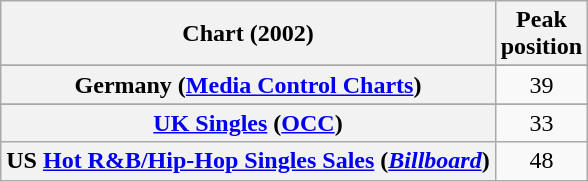<table class="wikitable sortable plainrowheaders">
<tr>
<th scope="col">Chart (2002)</th>
<th scope="col">Peak<br>position</th>
</tr>
<tr>
</tr>
<tr>
<th scope="row">Germany (<a href='#'>Media Control Charts</a>)</th>
<td align=center>39</td>
</tr>
<tr>
</tr>
<tr>
<th scope="row"><a href='#'>UK Singles</a> (<a href='#'>OCC</a>)</th>
<td align=center>33</td>
</tr>
<tr>
<th scope="row">US <a href='#'>Hot R&B/Hip-Hop Singles Sales</a> (<em><a href='#'>Billboard</a></em>)</th>
<td align=center>48</td>
</tr>
</table>
